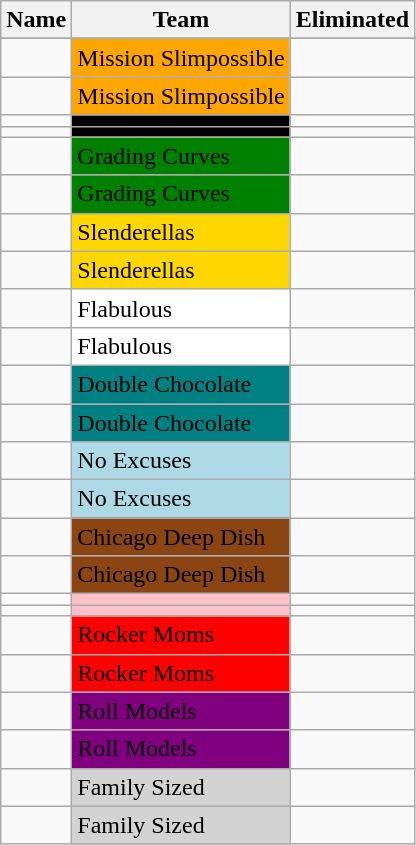<table class="wikitable sortable">
<tr>
<th>Name</th>
<th>Team</th>
<th>Eliminated</th>
</tr>
<tr>
</tr>
<tr>
<td></td>
<td bgcolor="orange">Mission Slimpossible</td>
<td></td>
</tr>
<tr>
<td></td>
<td bgcolor="orange">Mission Slimpossible</td>
<td></td>
</tr>
<tr>
<td></td>
<td bgcolor="black"><span></span></td>
<td></td>
</tr>
<tr>
<td></td>
<td bgcolor="black"><span></span></td>
<td></td>
</tr>
<tr>
<td></td>
<td bgcolor="green"><span>Grading Curves</span></td>
<td></td>
</tr>
<tr>
<td></td>
<td bgcolor="green"><span>Grading Curves</span></td>
<td></td>
</tr>
<tr>
<td></td>
<td bgcolor="gold">Slenderellas</td>
<td></td>
</tr>
<tr>
<td></td>
<td bgcolor="gold">Slenderellas</td>
<td></td>
</tr>
<tr>
<td></td>
<td bgcolor="white">Flabulous</td>
<td></td>
</tr>
<tr>
<td></td>
<td bgcolor="white">Flabulous</td>
<td></td>
</tr>
<tr>
<td></td>
<td bgcolor="teal"><span>Double Chocolate</span></td>
<td></td>
</tr>
<tr>
<td></td>
<td bgcolor="teal"><span>Double Chocolate</span></td>
<td></td>
</tr>
<tr>
<td></td>
<td bgcolor="lightblue">No Excuses</td>
<td></td>
</tr>
<tr>
<td></td>
<td bgcolor="lightblue">No Excuses</td>
<td></td>
</tr>
<tr>
<td></td>
<td bgcolor="saddlebrown"><span>Chicago Deep Dish</span></td>
<td></td>
</tr>
<tr>
<td></td>
<td bgcolor="saddlebrown"><span>Chicago Deep Dish</span></td>
<td></td>
</tr>
<tr>
<td></td>
<td bgcolor="pink"></td>
<td></td>
</tr>
<tr>
<td></td>
<td bgcolor="pink"></td>
<td></td>
</tr>
<tr>
<td></td>
<td bgcolor="red"><span>Rocker Moms</span></td>
<td></td>
</tr>
<tr>
<td></td>
<td bgcolor="red"><span>Rocker Moms</span></td>
<td></td>
</tr>
<tr>
<td></td>
<td bgcolor="purple"><span>Roll Models</span></td>
<td></td>
</tr>
<tr>
<td></td>
<td bgcolor="purple"><span>Roll Models</span></td>
<td></td>
</tr>
<tr>
<td></td>
<td bgcolor="lightgrey">Family Sized</td>
<td></td>
</tr>
<tr>
<td></td>
<td bgcolor="lightgrey">Family Sized</td>
<td></td>
</tr>
</table>
